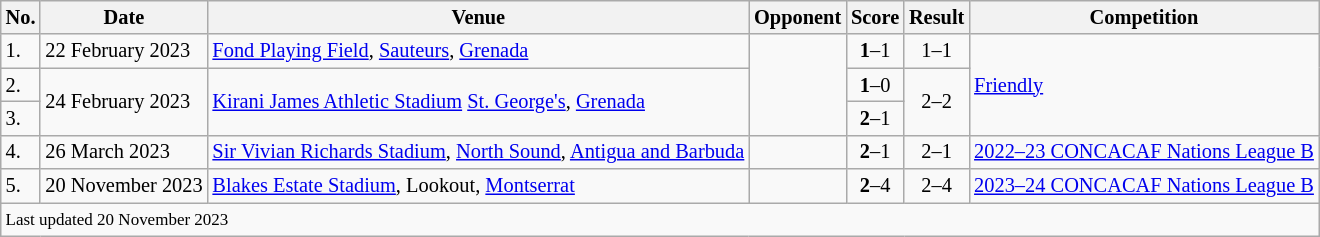<table class="wikitable" style="font-size:85%;">
<tr>
<th>No.</th>
<th>Date</th>
<th>Venue</th>
<th>Opponent</th>
<th>Score</th>
<th>Result</th>
<th>Competition</th>
</tr>
<tr>
<td>1.</td>
<td>22 February 2023</td>
<td><a href='#'>Fond Playing Field</a>, <a href='#'>Sauteurs</a>, <a href='#'>Grenada</a></td>
<td rowspan="3"></td>
<td style="text-align: center;"><strong>1</strong>–1</td>
<td style="text-align: center;">1–1</td>
<td rowspan="3"><a href='#'>Friendly</a></td>
</tr>
<tr>
<td>2.</td>
<td rowspan="2">24 February 2023</td>
<td rowspan="2"><a href='#'>Kirani James Athletic Stadium</a> <a href='#'>St. George's</a>, <a href='#'>Grenada</a></td>
<td style="text-align: center;"><strong>1</strong>–0</td>
<td rowspan="2" style="text-align: center;">2–2</td>
</tr>
<tr>
<td>3.</td>
<td style="text-align: center;"><strong>2</strong>–1</td>
</tr>
<tr>
<td>4.</td>
<td>26 March 2023</td>
<td><a href='#'>Sir Vivian Richards Stadium</a>, <a href='#'>North Sound</a>, <a href='#'>Antigua and Barbuda</a></td>
<td></td>
<td style="text-align: center;"><strong>2</strong>–1</td>
<td style="text-align: center;">2–1</td>
<td><a href='#'>2022–23 CONCACAF Nations League B</a></td>
</tr>
<tr>
<td>5.</td>
<td>20 November 2023</td>
<td><a href='#'>Blakes Estate Stadium</a>, Lookout, <a href='#'>Montserrat</a></td>
<td></td>
<td style="text-align: center;"><strong>2</strong>–4</td>
<td style="text-align: center;">2–4</td>
<td><a href='#'>2023–24 CONCACAF Nations League B</a></td>
</tr>
<tr>
<td colspan="7"><small>Last updated 20 November 2023</small></td>
</tr>
</table>
